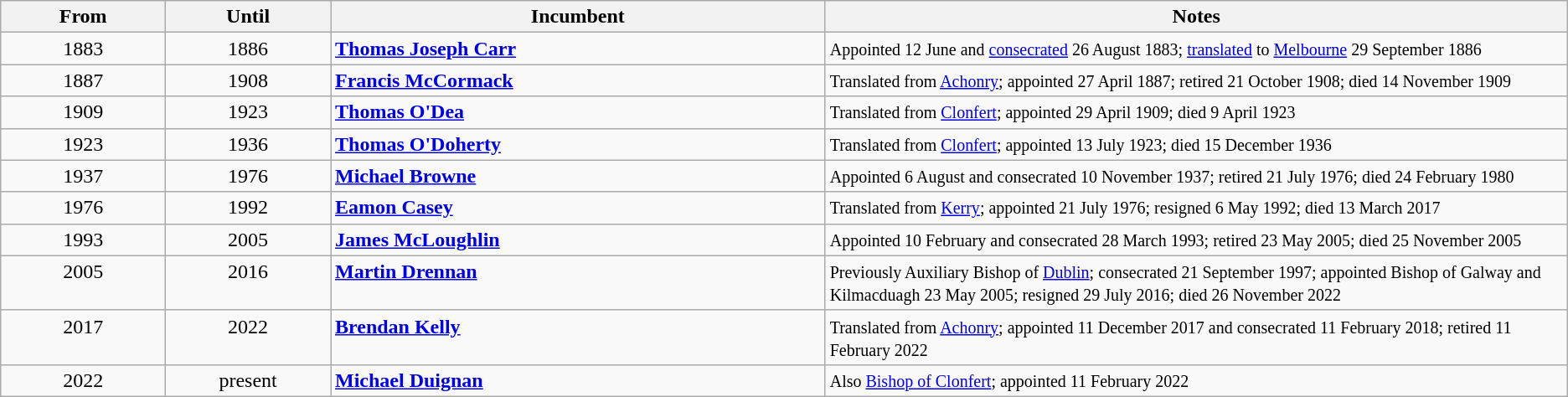<table class="wikitable">
<tr align=center>
<th width="10%">From</th>
<th width="10%">Until</th>
<th width="30%">Incumbent</th>
<th width="45%">Notes</th>
</tr>
<tr valign=top>
<td align=center>1883</td>
<td align=center>1886</td>
<td><strong><a href='#'>Thomas Joseph Carr</a></strong></td>
<td><small>Appointed 12 June and <a href='#'>consecrated</a> 26 August 1883; <a href='#'>translated</a> to <a href='#'>Melbourne</a> 29 September 1886</small></td>
</tr>
<tr valign=top>
<td align=center>1887</td>
<td align=center>1908</td>
<td><strong><a href='#'>Francis McCormack</a></strong></td>
<td><small>Translated from <a href='#'>Achonry</a>; appointed 27 April 1887; retired 21 October 1908; died 14 November 1909</small></td>
</tr>
<tr valign=top>
<td align=center>1909</td>
<td align=center>1923</td>
<td><strong><a href='#'>Thomas O'Dea</a></strong></td>
<td><small>Translated from <a href='#'>Clonfert</a>; appointed 29 April 1909; died 9 April 1923</small></td>
</tr>
<tr valign=top>
<td align=center>1923</td>
<td align=center>1936</td>
<td><strong><a href='#'>Thomas O'Doherty</a></strong></td>
<td><small>Translated from <a href='#'>Clonfert</a>; appointed 13 July 1923; died 15 December 1936</small></td>
</tr>
<tr valign=top>
<td align=center>1937</td>
<td align=center>1976</td>
<td><strong><a href='#'>Michael Browne</a></strong></td>
<td><small>Appointed 6 August and consecrated 10 November 1937; retired 21 July 1976; died 24 February 1980</small></td>
</tr>
<tr valign=top>
<td align=center>1976</td>
<td align=center>1992</td>
<td><strong><a href='#'>Eamon Casey</a></strong></td>
<td><small>Translated from <a href='#'>Kerry</a>; appointed 21 July 1976; resigned 6 May 1992; died 13 March 2017</small></td>
</tr>
<tr valign=top>
<td align=center>1993</td>
<td align=center>2005</td>
<td><strong><a href='#'>James McLoughlin</a></strong></td>
<td><small>Appointed 10 February and consecrated 28 March 1993; retired 23 May 2005; died 25 November 2005</small></td>
</tr>
<tr valign=top>
<td align=center>2005</td>
<td align=center>2016</td>
<td><strong><a href='#'>Martin Drennan</a></strong></td>
<td><small>Previously Auxiliary Bishop of <a href='#'>Dublin</a>; consecrated 21 September 1997; appointed Bishop of Galway and Kilmacduagh 23 May 2005; resigned 29 July 2016; died 26 November 2022</small></td>
</tr>
<tr valign=top>
<td align=center>2017</td>
<td align=center>2022</td>
<td><strong><a href='#'>Brendan Kelly</a></strong></td>
<td><small>Translated from <a href='#'>Achonry</a>; appointed 11 December 2017 and consecrated 11 February 2018; retired 11 February 2022</small></td>
</tr>
<tr valign=top>
<td align=center>2022</td>
<td align=center>present</td>
<td><strong><a href='#'>Michael Duignan</a></strong></td>
<td><small>Also <a href='#'>Bishop of Clonfert</a>; appointed 11 February 2022</small></td>
</tr>
</table>
